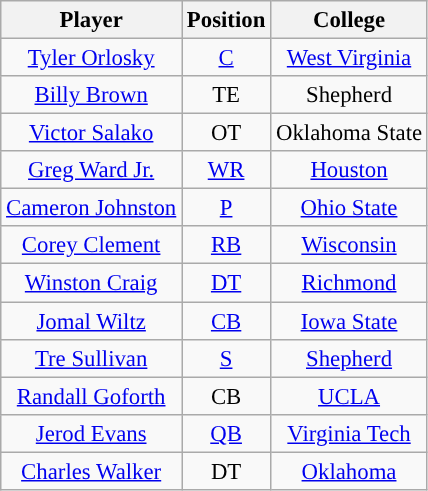<table class="wikitable sortable" style="font-size: 95%; text-align: center">
<tr>
<th>Player</th>
<th>Position</th>
<th>College</th>
</tr>
<tr>
<td><a href='#'>Tyler Orlosky</a></td>
<td><a href='#'>C</a></td>
<td><a href='#'>West Virginia</a></td>
</tr>
<tr>
<td><a href='#'>Billy Brown</a></td>
<td>TE</td>
<td>Shepherd</td>
</tr>
<tr>
<td><a href='#'>Victor Salako</a></td>
<td>OT</td>
<td>Oklahoma State</td>
</tr>
<tr>
<td><a href='#'>Greg Ward Jr.</a></td>
<td><a href='#'>WR</a></td>
<td><a href='#'>Houston</a></td>
</tr>
<tr>
<td><a href='#'>Cameron Johnston</a></td>
<td><a href='#'>P</a></td>
<td><a href='#'>Ohio State</a></td>
</tr>
<tr>
<td><a href='#'>Corey Clement</a></td>
<td><a href='#'>RB</a></td>
<td><a href='#'>Wisconsin</a></td>
</tr>
<tr>
<td><a href='#'>Winston Craig</a></td>
<td><a href='#'>DT</a></td>
<td><a href='#'>Richmond</a></td>
</tr>
<tr>
<td><a href='#'>Jomal Wiltz</a></td>
<td><a href='#'>CB</a></td>
<td><a href='#'>Iowa State</a></td>
</tr>
<tr>
<td><a href='#'>Tre Sullivan</a></td>
<td><a href='#'>S</a></td>
<td><a href='#'>Shepherd</a></td>
</tr>
<tr>
<td><a href='#'>Randall Goforth</a></td>
<td>CB</td>
<td><a href='#'>UCLA</a></td>
</tr>
<tr>
<td><a href='#'>Jerod Evans</a></td>
<td><a href='#'>QB</a></td>
<td><a href='#'>Virginia Tech</a></td>
</tr>
<tr>
<td><a href='#'>Charles Walker</a></td>
<td>DT</td>
<td><a href='#'>Oklahoma</a></td>
</tr>
</table>
